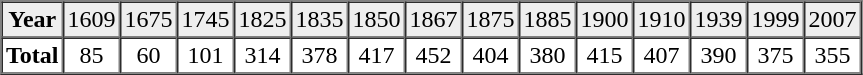<table border="1" cellpadding="2" cellspacing="0" width="500">
<tr bgcolor="#eeeeee" align="center">
<td><strong>Year</strong></td>
<td>1609</td>
<td>1675</td>
<td>1745</td>
<td>1825</td>
<td>1835</td>
<td>1850</td>
<td>1867</td>
<td>1875</td>
<td>1885</td>
<td>1900</td>
<td>1910</td>
<td>1939</td>
<td>1999</td>
<td>2007</td>
</tr>
<tr align="center">
<td><strong>Total</strong></td>
<td>85</td>
<td>60</td>
<td>101</td>
<td>314</td>
<td>378</td>
<td>417</td>
<td>452</td>
<td>404</td>
<td>380</td>
<td>415</td>
<td>407</td>
<td>390</td>
<td>375</td>
<td>355</td>
</tr>
</table>
